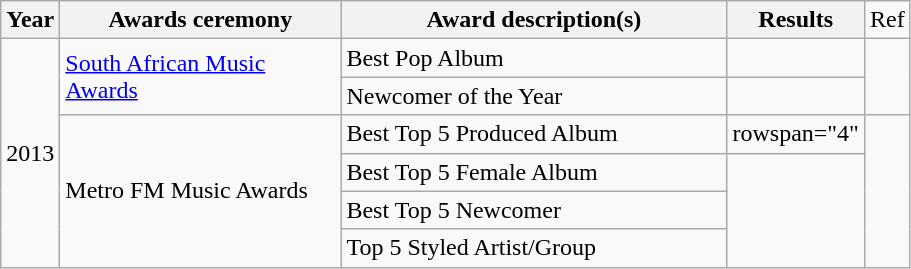<table class="wikitable">
<tr>
<th>Year</th>
<th width="180">Awards ceremony</th>
<th width="250">Award description(s)</th>
<th width="75">Results</th>
<td>Ref</td>
</tr>
<tr>
<td rowspan="6">2013</td>
<td rowspan="2"><a href='#'>South African Music Awards</a></td>
<td>Best Pop Album</td>
<td></td>
<td rowspan="2"></td>
</tr>
<tr>
<td>Newcomer of the Year</td>
<td></td>
</tr>
<tr>
<td rowspan="4">Metro FM Music Awards</td>
<td>Best Top 5 Produced Album</td>
<td>rowspan="4" </td>
<td rowspan="4"></td>
</tr>
<tr>
<td>Best Top 5 Female Album</td>
</tr>
<tr>
<td>Best Top 5 Newcomer</td>
</tr>
<tr>
<td>Top 5 Styled Artist/Group</td>
</tr>
</table>
